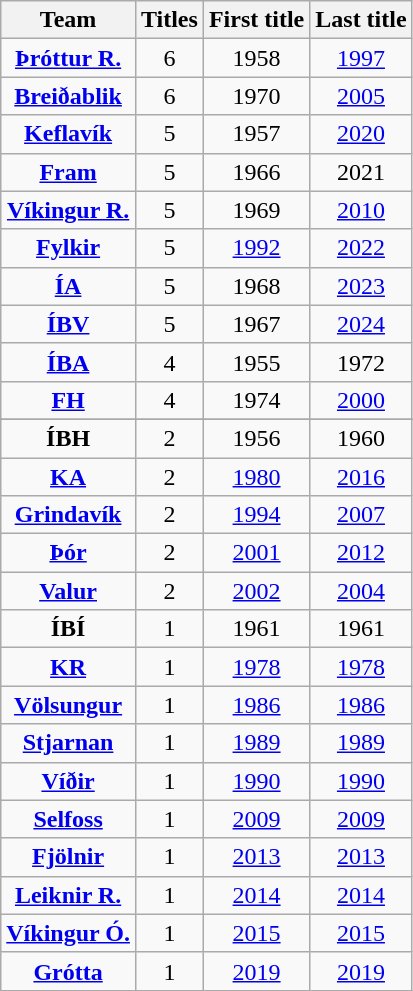<table class="wikitable sortable" style="text-align: center;">
<tr>
<th>Team</th>
<th>Titles</th>
<th>First title</th>
<th>Last title</th>
</tr>
<tr>
<td><strong><a href='#'>Þróttur R.</a></strong></td>
<td>6</td>
<td>1958</td>
<td><a href='#'>1997</a></td>
</tr>
<tr>
<td><strong><a href='#'>Breiðablik</a></strong></td>
<td>6</td>
<td>1970</td>
<td><a href='#'>2005</a></td>
</tr>
<tr>
<td><strong><a href='#'>Keflavík</a></strong></td>
<td>5</td>
<td>1957</td>
<td><a href='#'>2020</a></td>
</tr>
<tr>
<td><strong><a href='#'>Fram</a></strong></td>
<td>5</td>
<td>1966</td>
<td>2021</td>
</tr>
<tr>
<td><strong><a href='#'>Víkingur R.</a></strong></td>
<td>5</td>
<td>1969</td>
<td><a href='#'>2010</a></td>
</tr>
<tr>
<td><strong><a href='#'>Fylkir</a></strong></td>
<td>5</td>
<td><a href='#'>1992</a></td>
<td><a href='#'>2022</a></td>
</tr>
<tr>
<td><strong><a href='#'>ÍA</a></strong></td>
<td>5</td>
<td>1968</td>
<td><a href='#'>2023</a></td>
</tr>
<tr>
<td><strong><a href='#'>ÍBV</a></strong></td>
<td>5</td>
<td>1967</td>
<td><a href='#'>2024</a></td>
</tr>
<tr>
<td><strong><a href='#'>ÍBA</a></strong></td>
<td>4</td>
<td>1955</td>
<td>1972</td>
</tr>
<tr>
<td><strong><a href='#'>FH</a></strong></td>
<td>4</td>
<td>1974</td>
<td><a href='#'>2000</a></td>
</tr>
<tr>
</tr>
<tr>
<td><strong>ÍBH</strong></td>
<td>2</td>
<td>1956</td>
<td>1960</td>
</tr>
<tr>
<td><strong><a href='#'>KA</a></strong></td>
<td>2</td>
<td><a href='#'>1980</a></td>
<td><a href='#'>2016</a></td>
</tr>
<tr>
<td><strong><a href='#'>Grindavík</a></strong></td>
<td>2</td>
<td><a href='#'>1994</a></td>
<td><a href='#'>2007</a></td>
</tr>
<tr>
<td><strong><a href='#'>Þór</a></strong></td>
<td>2</td>
<td><a href='#'>2001</a></td>
<td><a href='#'>2012</a></td>
</tr>
<tr>
<td><strong><a href='#'>Valur</a></strong></td>
<td>2</td>
<td><a href='#'>2002</a></td>
<td><a href='#'>2004</a></td>
</tr>
<tr>
<td><strong>ÍBÍ</strong></td>
<td>1</td>
<td>1961</td>
<td>1961</td>
</tr>
<tr>
<td><strong><a href='#'>KR</a></strong></td>
<td>1</td>
<td><a href='#'>1978</a></td>
<td><a href='#'>1978</a></td>
</tr>
<tr>
<td><strong><a href='#'>Völsungur</a></strong></td>
<td>1</td>
<td><a href='#'>1986</a></td>
<td><a href='#'>1986</a></td>
</tr>
<tr>
<td><strong><a href='#'>Stjarnan</a></strong></td>
<td>1</td>
<td><a href='#'>1989</a></td>
<td><a href='#'>1989</a></td>
</tr>
<tr>
<td><strong><a href='#'>Víðir</a></strong></td>
<td>1</td>
<td><a href='#'>1990</a></td>
<td><a href='#'>1990</a></td>
</tr>
<tr>
<td><strong><a href='#'>Selfoss</a></strong></td>
<td>1</td>
<td><a href='#'>2009</a></td>
<td><a href='#'>2009</a></td>
</tr>
<tr>
<td><strong><a href='#'>Fjölnir</a></strong></td>
<td>1</td>
<td><a href='#'>2013</a></td>
<td><a href='#'>2013</a></td>
</tr>
<tr>
<td><strong><a href='#'>Leiknir R.</a></strong></td>
<td>1</td>
<td><a href='#'>2014</a></td>
<td><a href='#'>2014</a></td>
</tr>
<tr>
<td><strong><a href='#'>Víkingur Ó.</a></strong></td>
<td>1</td>
<td><a href='#'>2015</a></td>
<td><a href='#'>2015</a></td>
</tr>
<tr>
<td><strong><a href='#'>Grótta</a></strong></td>
<td>1</td>
<td><a href='#'>2019</a></td>
<td><a href='#'>2019</a></td>
</tr>
</table>
